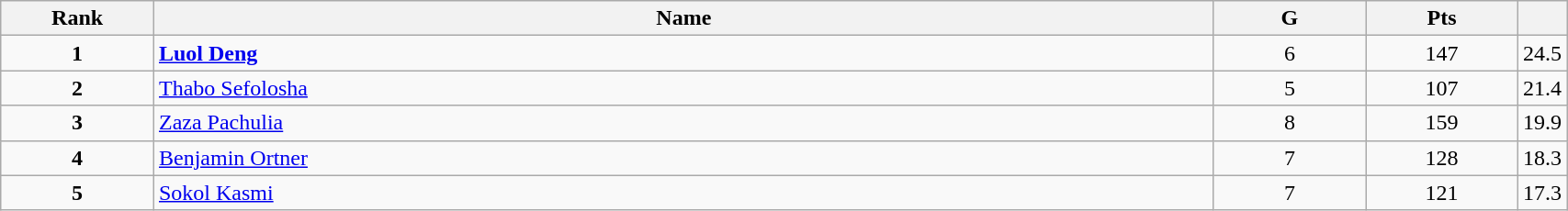<table class="wikitable" style="width:90%;">
<tr>
<th style="width:10%;">Rank</th>
<th style="width:70%;">Name</th>
<th style="width:10%;">G</th>
<th style="width:10%;">Pts</th>
<th style="width:10%;"></th>
</tr>
<tr align=center>
<td><strong>1</strong></td>
<td align=left> <strong><a href='#'>Luol Deng</a></strong></td>
<td>6</td>
<td>147</td>
<td>24.5</td>
</tr>
<tr align=center>
<td><strong>2</strong></td>
<td align=left> <a href='#'>Thabo Sefolosha</a></td>
<td>5</td>
<td>107</td>
<td>21.4</td>
</tr>
<tr align=center>
<td><strong>3</strong></td>
<td align=left> <a href='#'>Zaza Pachulia</a></td>
<td>8</td>
<td>159</td>
<td>19.9</td>
</tr>
<tr align=center>
<td><strong>4</strong></td>
<td align=left> <a href='#'>Benjamin Ortner</a></td>
<td>7</td>
<td>128</td>
<td>18.3</td>
</tr>
<tr align=center>
<td><strong>5</strong></td>
<td align=left> <a href='#'>Sokol Kasmi</a></td>
<td>7</td>
<td>121</td>
<td>17.3</td>
</tr>
</table>
